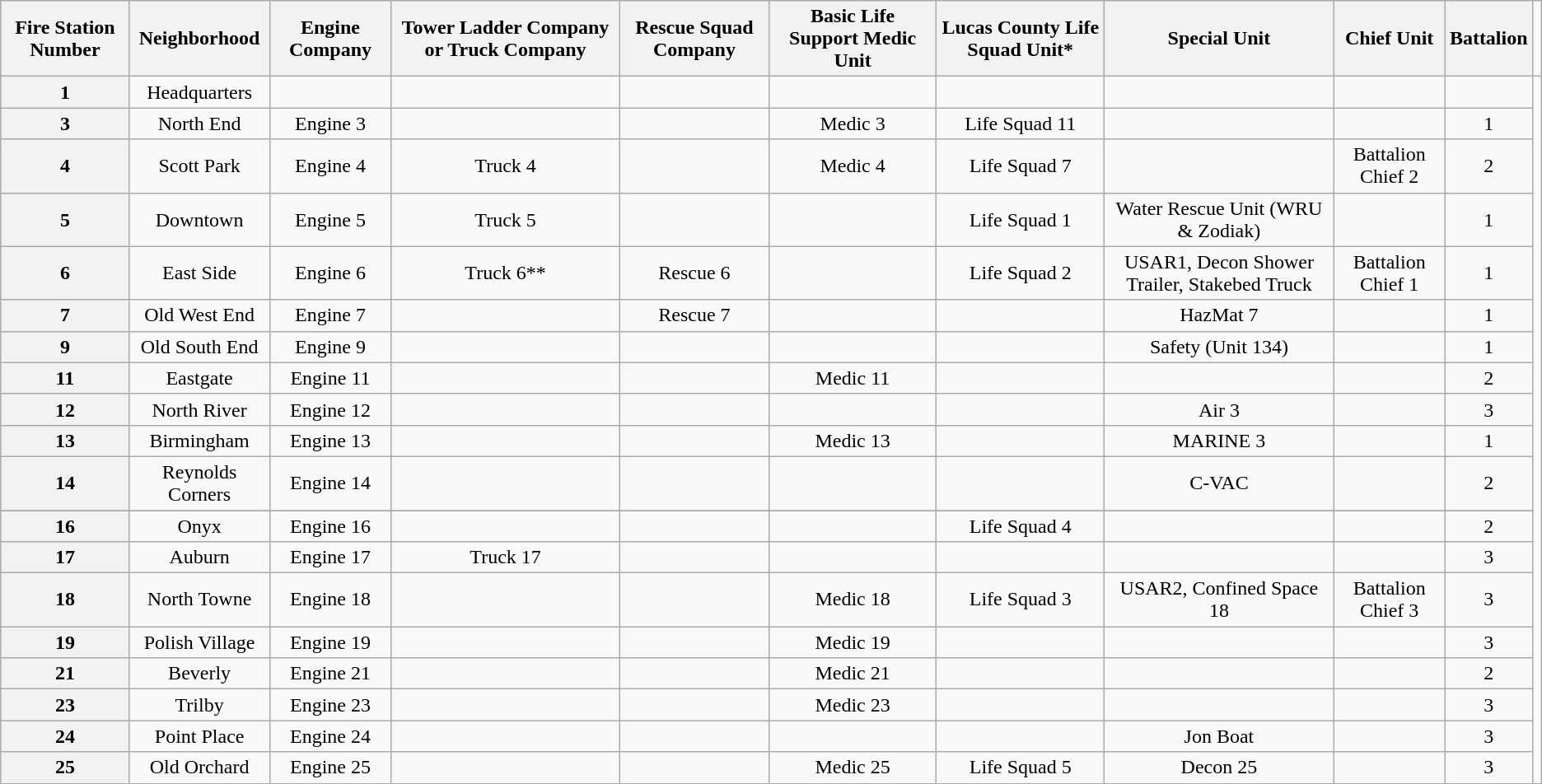<table class=wikitable style="text-align:center;">
<tr>
<th>Fire Station Number</th>
<th>Neighborhood</th>
<th>Engine Company</th>
<th>Tower Ladder Company or Truck Company</th>
<th>Rescue Squad Company</th>
<th>Basic Life Support Medic Unit</th>
<th>Lucas County Life Squad Unit*</th>
<th>Special Unit</th>
<th>Chief Unit</th>
<th>Battalion</th>
<td></td>
</tr>
<tr>
<th>1</th>
<td>Headquarters</td>
<td></td>
<td></td>
<td></td>
<td></td>
<td></td>
<td></td>
<td></td>
<td></td>
</tr>
<tr>
<th>3</th>
<td>North End</td>
<td>Engine 3</td>
<td></td>
<td></td>
<td>Medic 3</td>
<td>Life Squad 11</td>
<td></td>
<td></td>
<td>1</td>
</tr>
<tr>
<th>4</th>
<td>Scott Park</td>
<td>Engine 4</td>
<td>Truck 4</td>
<td></td>
<td>Medic 4</td>
<td Life Squad 7>Life Squad 7</td>
<td></td>
<td>Battalion Chief 2</td>
<td>2</td>
</tr>
<tr>
<th>5</th>
<td>Downtown</td>
<td>Engine 5</td>
<td>Truck 5</td>
<td></td>
<td></td>
<td>Life Squad 1</td>
<td>Water Rescue Unit (WRU & Zodiak)</td>
<td></td>
<td>1</td>
</tr>
<tr>
<th>6</th>
<td>East Side</td>
<td>Engine 6</td>
<td>Truck 6**</td>
<td>Rescue 6</td>
<td></td>
<td>Life Squad 2</td>
<td>USAR1, Decon Shower Trailer, Stakebed Truck</td>
<td>Battalion Chief 1</td>
<td>1</td>
</tr>
<tr>
<th>7</th>
<td>Old West End</td>
<td>Engine 7</td>
<td></td>
<td>Rescue 7</td>
<td></td>
<td></td>
<td>HazMat 7</td>
<td></td>
<td>1</td>
</tr>
<tr>
<th>9</th>
<td>Old South End</td>
<td>Engine 9</td>
<td></td>
<td Medic 9></td>
<td></td>
<td></td>
<td>Safety (Unit 134)</td>
<td></td>
<td>1</td>
</tr>
<tr>
<th>11</th>
<td>Eastgate</td>
<td>Engine 11</td>
<td></td>
<td></td>
<td>Medic 11</td>
<td></td>
<td></td>
<td></td>
<td>2</td>
</tr>
<tr>
<th>12</th>
<td>North River</td>
<td>Engine 12</td>
<td></td>
<td></td>
<td></td>
<td></td>
<td>Air 3</td>
<td></td>
<td>3</td>
</tr>
<tr>
<th>13</th>
<td>Birmingham</td>
<td>Engine 13</td>
<td></td>
<td></td>
<td>Medic 13</td>
<td></td>
<td>MARINE 3</td>
<td></td>
<td>1</td>
</tr>
<tr>
<th>14</th>
<td>Reynolds Corners</td>
<td>Engine 14</td>
<td></td>
<td></td>
<td></td>
<td></td>
<td>C-VAC</td>
<td></td>
<td>2</td>
</tr>
<tr>
</tr>
<tr>
<th>16</th>
<td>Onyx</td>
<td>Engine 16</td>
<td></td>
<td></td>
<td></td>
<td>Life Squad 4</td>
<td></td>
<td></td>
<td>2</td>
</tr>
<tr>
<th>17</th>
<td>Auburn</td>
<td>Engine 17</td>
<td>Truck 17</td>
<td></td>
<td></td>
<td></td>
<td></td>
<td></td>
<td>3</td>
</tr>
<tr>
<th>18</th>
<td>North Towne</td>
<td>Engine 18</td>
<td></td>
<td></td>
<td>Medic 18</td>
<td>Life Squad 3</td>
<td>USAR2, Confined Space 18</td>
<td>Battalion Chief 3</td>
<td>3</td>
</tr>
<tr>
<th>19</th>
<td>Polish Village</td>
<td>Engine 19</td>
<td></td>
<td></td>
<td>Medic 19</td>
<td></td>
<td></td>
<td></td>
<td>3</td>
</tr>
<tr>
<th>21</th>
<td>Beverly</td>
<td>Engine 21</td>
<td></td>
<td></td>
<td>Medic 21</td>
<td></td>
<td></td>
<td></td>
<td>2</td>
</tr>
<tr>
<th>23</th>
<td>Trilby</td>
<td>Engine 23</td>
<td></td>
<td></td>
<td>Medic 23</td>
<td></td>
<td></td>
<td></td>
<td>3</td>
</tr>
<tr>
<th>24</th>
<td>Point Place</td>
<td>Engine 24</td>
<td></td>
<td></td>
<td></td>
<td></td>
<td>Jon Boat</td>
<td></td>
<td>3</td>
</tr>
<tr>
<th>25</th>
<td>Old Orchard</td>
<td>Engine 25</td>
<td></td>
<td></td>
<td>Medic 25</td>
<td>Life Squad 5</td>
<td>Decon 25</td>
<td></td>
<td>3</td>
</tr>
</table>
